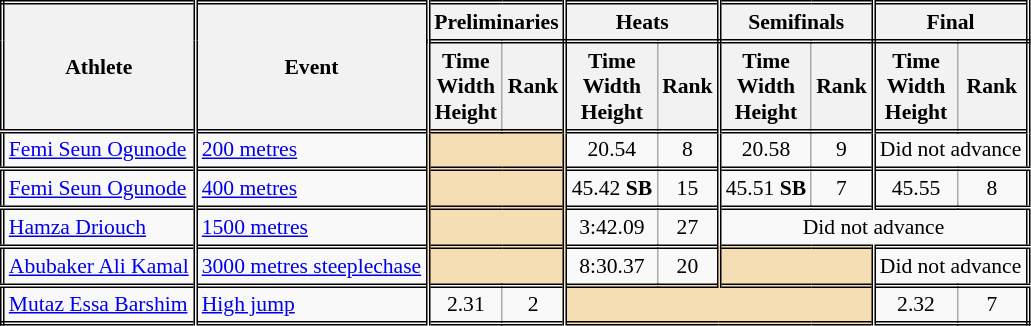<table class=wikitable style="font-size:90%; border: double;">
<tr>
<th rowspan="2" style="border-right:double">Athlete</th>
<th rowspan="2" style="border-right:double">Event</th>
<th colspan="2" style="border-right:double; border-bottom:double;">Preliminaries</th>
<th colspan="2" style="border-right:double; border-bottom:double;">Heats</th>
<th colspan="2" style="border-right:double; border-bottom:double;">Semifinals</th>
<th colspan="2" style="border-right:double; border-bottom:double;">Final</th>
</tr>
<tr>
<th>Time<br>Width<br>Height</th>
<th style="border-right:double">Rank</th>
<th>Time<br>Width<br>Height</th>
<th style="border-right:double">Rank</th>
<th>Time<br>Width<br>Height</th>
<th style="border-right:double">Rank</th>
<th>Time<br>Width<br>Height</th>
<th style="border-right:double">Rank</th>
</tr>
<tr style="border-top: double;">
<td style="border-right:double"><a href='#'>Femi Seun Ogunode</a></td>
<td style="border-right:double"><a href='#'>200 metres</a></td>
<td style="border-right:double" colspan= 2 bgcolor="wheat"></td>
<td align=center>20.54</td>
<td align=center style="border-right:double">8</td>
<td align=center>20.58</td>
<td align=center style="border-right:double">9</td>
<td colspan="2" align=center>Did not advance</td>
</tr>
<tr style="border-top: double;">
<td style="border-right:double"><a href='#'>Femi Seun Ogunode</a></td>
<td style="border-right:double"><a href='#'>400 metres</a></td>
<td style="border-right:double" colspan= 2 bgcolor="wheat"></td>
<td align=center>45.42 <strong>SB</strong></td>
<td style="border-right:double" align=center>15</td>
<td align=center>45.51 <strong>SB</strong></td>
<td style="border-right:double" align=center>7</td>
<td align=center>45.55</td>
<td align=center>8</td>
</tr>
<tr style="border-top: double;">
<td style="border-right:double"><a href='#'>Hamza Driouch</a></td>
<td style="border-right:double"><a href='#'>1500 metres</a></td>
<td style="border-right:double" colspan= 2 bgcolor="wheat"></td>
<td align=center>3:42.09</td>
<td align=center style="border-right:double">27</td>
<td colspan="4" align=center>Did not advance</td>
</tr>
<tr style="border-top: double;">
<td style="border-right:double"><a href='#'>Abubaker Ali Kamal</a></td>
<td style="border-right:double"><a href='#'>3000 metres steeplechase</a></td>
<td style="border-right:double" colspan= 2 bgcolor="wheat"></td>
<td align=center>8:30.37</td>
<td align=center style="border-right:double">20</td>
<td style="border-right:double" colspan= 2 bgcolor="wheat"></td>
<td colspan="2" align=center>Did not advance</td>
</tr>
<tr style="border-top: double;">
<td style="border-right:double"><a href='#'>Mutaz Essa Barshim</a></td>
<td style="border-right:double"><a href='#'>High jump</a></td>
<td align=center>2.31</td>
<td align=center style="border-right:double">2</td>
<td style="border-right:double" colspan= 4 bgcolor="wheat"></td>
<td align=center>2.32</td>
<td align=center>7</td>
</tr>
</table>
